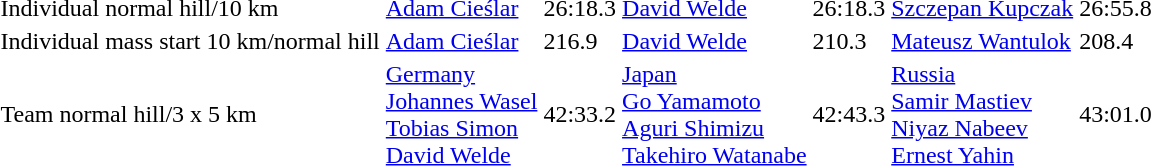<table>
<tr>
<td>Individual normal hill/10 km<br></td>
<td> <a href='#'>Adam Cieślar</a></td>
<td>26:18.3</td>
<td> <a href='#'>David Welde</a></td>
<td>26:18.3</td>
<td> <a href='#'>Szczepan Kupczak</a></td>
<td>26:55.8</td>
</tr>
<tr>
<td>Individual mass start 10 km/normal hill<br></td>
<td> <a href='#'>Adam Cieślar</a></td>
<td>216.9</td>
<td> <a href='#'>David Welde</a></td>
<td>210.3</td>
<td> <a href='#'>Mateusz Wantulok</a></td>
<td>208.4</td>
</tr>
<tr>
<td>Team normal hill/3 x 5 km<br></td>
<td> <a href='#'>Germany</a><br><a href='#'>Johannes Wasel</a><br><a href='#'>Tobias Simon</a><br><a href='#'>David Welde</a></td>
<td>42:33.2</td>
<td> <a href='#'>Japan</a><br><a href='#'>Go Yamamoto</a><br><a href='#'>Aguri Shimizu</a><br><a href='#'>Takehiro Watanabe</a></td>
<td>42:43.3</td>
<td> <a href='#'>Russia</a><br><a href='#'>Samir Mastiev</a><br><a href='#'>Niyaz Nabeev</a><br><a href='#'>Ernest Yahin</a></td>
<td>43:01.0</td>
</tr>
</table>
